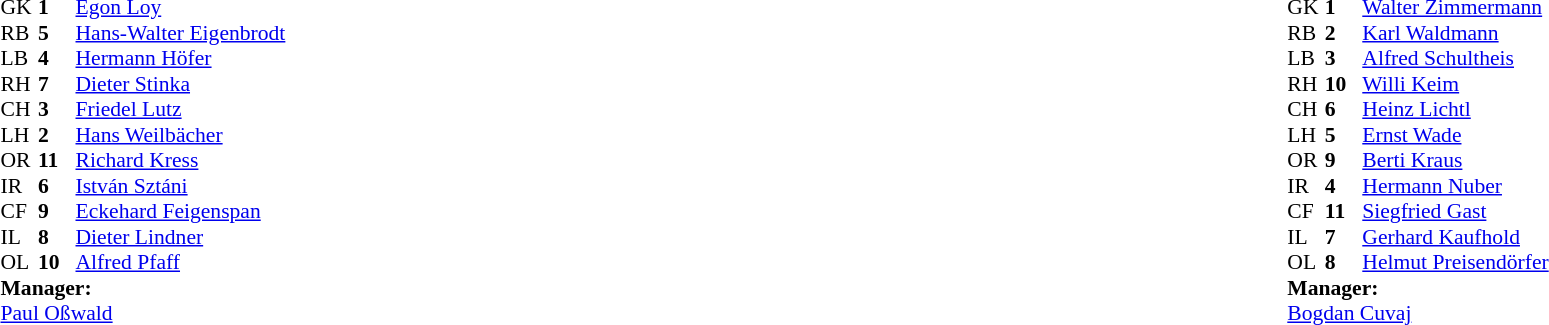<table width="100%">
<tr>
<td valign="top" width="40%"><br><table style="font-size:90%" cellspacing="0" cellpadding="0">
<tr>
<th width=25></th>
<th width=25></th>
</tr>
<tr>
<td>GK</td>
<td><strong>1</strong></td>
<td> <a href='#'>Egon Loy</a></td>
</tr>
<tr>
<td>RB</td>
<td><strong>5</strong></td>
<td> <a href='#'>Hans-Walter Eigenbrodt</a></td>
</tr>
<tr>
<td>LB</td>
<td><strong>4</strong></td>
<td> <a href='#'>Hermann Höfer</a></td>
</tr>
<tr>
<td>RH</td>
<td><strong>7</strong></td>
<td> <a href='#'>Dieter Stinka</a></td>
</tr>
<tr>
<td>CH</td>
<td><strong>3</strong></td>
<td> <a href='#'>Friedel Lutz</a></td>
</tr>
<tr>
<td>LH</td>
<td><strong>2</strong></td>
<td> <a href='#'>Hans Weilbächer</a></td>
</tr>
<tr>
<td>OR</td>
<td><strong>11</strong></td>
<td> <a href='#'>Richard Kress</a></td>
</tr>
<tr>
<td>IR</td>
<td><strong>6</strong></td>
<td> <a href='#'>István Sztáni</a></td>
</tr>
<tr>
<td>CF</td>
<td><strong>9</strong></td>
<td> <a href='#'>Eckehard Feigenspan</a></td>
</tr>
<tr>
<td>IL</td>
<td><strong>8</strong></td>
<td> <a href='#'>Dieter Lindner</a></td>
</tr>
<tr>
<td>OL</td>
<td><strong>10</strong></td>
<td> <a href='#'>Alfred Pfaff</a></td>
</tr>
<tr>
<td colspan=3><strong>Manager:</strong></td>
</tr>
<tr>
<td colspan=3> <a href='#'>Paul Oßwald</a></td>
</tr>
</table>
</td>
<td valign="top"></td>
<td valign="top" width="50%"><br><table style="font-size:90%; margin:auto" cellspacing="0" cellpadding="0">
<tr>
<th width=25></th>
<th width=25></th>
</tr>
<tr>
<td>GK</td>
<td><strong>1</strong></td>
<td> <a href='#'>Walter Zimmermann</a></td>
</tr>
<tr>
<td>RB</td>
<td><strong>2</strong></td>
<td> <a href='#'>Karl Waldmann</a></td>
</tr>
<tr>
<td>LB</td>
<td><strong>3</strong></td>
<td> <a href='#'>Alfred Schultheis</a></td>
</tr>
<tr>
<td>RH</td>
<td><strong>10</strong></td>
<td> <a href='#'>Willi Keim</a></td>
</tr>
<tr>
<td>CH</td>
<td><strong>6</strong></td>
<td> <a href='#'>Heinz Lichtl</a></td>
</tr>
<tr>
<td>LH</td>
<td><strong>5</strong></td>
<td> <a href='#'>Ernst Wade</a></td>
</tr>
<tr>
<td>OR</td>
<td><strong>9</strong></td>
<td> <a href='#'>Berti Kraus</a></td>
</tr>
<tr>
<td>IR</td>
<td><strong>4</strong></td>
<td> <a href='#'>Hermann Nuber</a></td>
</tr>
<tr>
<td>CF</td>
<td><strong>11</strong></td>
<td> <a href='#'>Siegfried Gast</a></td>
</tr>
<tr>
<td>IL</td>
<td><strong>7</strong></td>
<td> <a href='#'>Gerhard Kaufhold</a></td>
</tr>
<tr>
<td>OL</td>
<td><strong>8</strong></td>
<td> <a href='#'>Helmut Preisendörfer</a></td>
</tr>
<tr>
<td colspan=3><strong>Manager:</strong></td>
</tr>
<tr>
<td colspan=3> <a href='#'>Bogdan Cuvaj</a></td>
</tr>
</table>
</td>
</tr>
</table>
